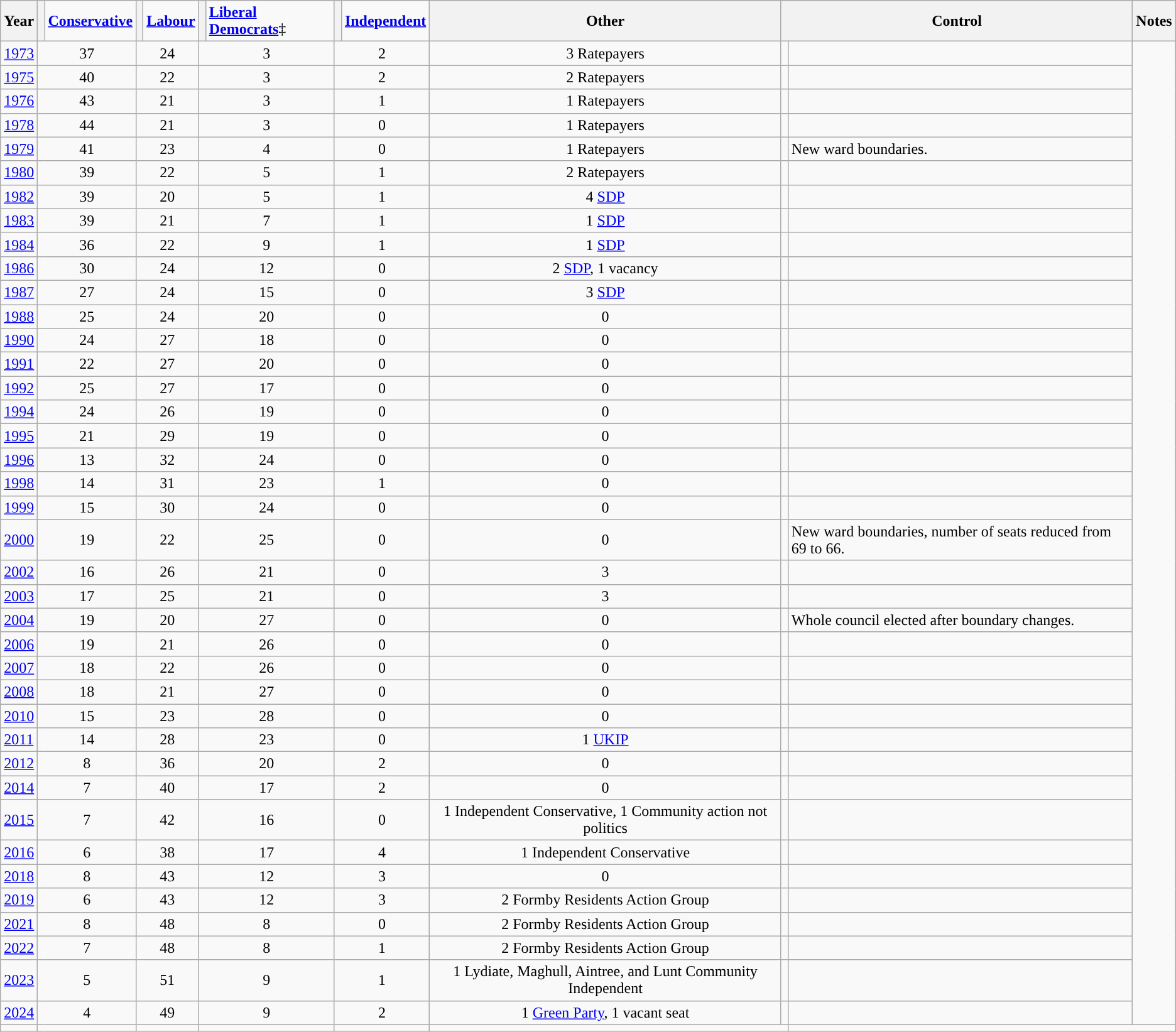<table class="wikitable">
<tr>
<th><strong>Year</strong></th>
<th style="background-color: "></th>
<td><strong><a href='#'>Conservative</a></strong></td>
<th style="background-color: "></th>
<td><strong><a href='#'>Labour</a></strong></td>
<th style="background-color: "></th>
<td><strong><a href='#'>Liberal Democrats</a></strong>‡</td>
<th style="background-color: "></th>
<td><strong><a href='#'>Independent</a></strong></td>
<th><strong>Other</strong></th>
<th colspan=2><strong>Control</strong></th>
<th><strong>Notes</strong></th>
</tr>
<tr>
<td><a href='#'>1973</a></td>
<td colspan=2 align=center>37</td>
<td colspan=2 align=center>24</td>
<td colspan=2 align=center>3</td>
<td colspan=2 align=center>2</td>
<td align=center>3 Ratepayers</td>
<td></td>
<td></td>
</tr>
<tr>
<td><a href='#'>1975</a></td>
<td colspan=2 align=center>40</td>
<td colspan=2 align=center>22</td>
<td colspan=2 align=center>3</td>
<td colspan=2 align=center>2</td>
<td align=center>2 Ratepayers</td>
<td></td>
<td></td>
</tr>
<tr>
<td><a href='#'>1976</a></td>
<td colspan=2 align=center>43</td>
<td colspan=2 align=center>21</td>
<td colspan=2 align=center>3</td>
<td colspan=2 align=center>1</td>
<td align=center>1 Ratepayers</td>
<td></td>
<td></td>
</tr>
<tr>
<td><a href='#'>1978</a></td>
<td colspan=2 align=center>44</td>
<td colspan=2 align=center>21</td>
<td colspan=2 align=center>3</td>
<td colspan=2 align=center>0</td>
<td align=center>1 Ratepayers</td>
<td></td>
<td></td>
</tr>
<tr>
<td><a href='#'>1979</a></td>
<td colspan=2 align=center>41</td>
<td colspan=2 align=center>23</td>
<td colspan=2 align=center>4</td>
<td colspan=2 align=center>0</td>
<td align=center>1 Ratepayers</td>
<td></td>
<td>New ward boundaries.</td>
</tr>
<tr>
<td><a href='#'>1980</a></td>
<td colspan=2 align=center>39</td>
<td colspan=2 align=center>22</td>
<td colspan=2 align=center>5</td>
<td colspan=2 align=center>1</td>
<td align=center>2 Ratepayers</td>
<td></td>
<td></td>
</tr>
<tr>
<td><a href='#'>1982</a></td>
<td colspan=2 align=center>39</td>
<td colspan=2 align=center>20</td>
<td colspan=2 align=center>5</td>
<td colspan=2 align=center>1</td>
<td align=center>4 <a href='#'>SDP</a></td>
<td></td>
<td></td>
</tr>
<tr>
<td><a href='#'>1983</a></td>
<td colspan=2 align=center>39</td>
<td colspan=2 align=center>21</td>
<td colspan=2 align=center>7</td>
<td colspan=2 align=center>1</td>
<td align=center>1 <a href='#'>SDP</a></td>
<td></td>
<td></td>
</tr>
<tr>
<td><a href='#'>1984</a></td>
<td colspan=2 align=center>36</td>
<td colspan=2 align=center>22</td>
<td colspan=2 align=center>9</td>
<td colspan=2 align=center>1</td>
<td align=center>1 <a href='#'>SDP</a></td>
<td></td>
<td></td>
</tr>
<tr>
<td><a href='#'>1986</a></td>
<td colspan=2 align=center>30</td>
<td colspan=2 align=center>24</td>
<td colspan=2 align=center>12</td>
<td colspan=2 align=center>0</td>
<td align=center>2 <a href='#'>SDP</a>, 1 vacancy</td>
<td></td>
<td></td>
</tr>
<tr>
<td><a href='#'>1987</a></td>
<td colspan=2 align=center>27</td>
<td colspan=2 align=center>24</td>
<td colspan=2 align=center>15</td>
<td colspan=2 align=center>0</td>
<td align=center>3 <a href='#'>SDP</a></td>
<td></td>
<td></td>
</tr>
<tr>
<td><a href='#'>1988</a></td>
<td colspan=2 align=center>25</td>
<td colspan=2 align=center>24</td>
<td colspan=2 align=center>20</td>
<td colspan=2 align=center>0</td>
<td align=center>0</td>
<td></td>
<td></td>
</tr>
<tr>
<td><a href='#'>1990</a></td>
<td colspan=2 align=center>24</td>
<td colspan=2 align=center>27</td>
<td colspan=2 align=center>18</td>
<td colspan=2 align=center>0</td>
<td align=center>0</td>
<td></td>
<td></td>
</tr>
<tr>
<td><a href='#'>1991</a></td>
<td colspan=2 align=center>22</td>
<td colspan=2 align=center>27</td>
<td colspan=2 align=center>20</td>
<td colspan=2 align=center>0</td>
<td align=center>0</td>
<td></td>
<td></td>
</tr>
<tr>
<td><a href='#'>1992</a></td>
<td colspan=2 align=center>25</td>
<td colspan=2 align=center>27</td>
<td colspan=2 align=center>17</td>
<td colspan=2 align=center>0</td>
<td align=center>0</td>
<td></td>
<td></td>
</tr>
<tr>
<td><a href='#'>1994</a></td>
<td colspan=2 align=center>24</td>
<td colspan=2 align=center>26</td>
<td colspan=2 align=center>19</td>
<td colspan=2 align=center>0</td>
<td align=center>0</td>
<td></td>
<td></td>
</tr>
<tr>
<td><a href='#'>1995</a></td>
<td colspan=2 align=center>21</td>
<td colspan=2 align=center>29</td>
<td colspan=2 align=center>19</td>
<td colspan=2 align=center>0</td>
<td align=center>0</td>
<td></td>
<td></td>
</tr>
<tr>
<td><a href='#'>1996</a></td>
<td colspan=2 align=center>13</td>
<td colspan=2 align=center>32</td>
<td colspan=2 align=center>24</td>
<td colspan=2 align=center>0</td>
<td align=center>0</td>
<td></td>
<td></td>
</tr>
<tr>
<td><a href='#'>1998</a></td>
<td colspan=2 align=center>14</td>
<td colspan=2 align=center>31</td>
<td colspan=2 align=center>23</td>
<td colspan=2 align=center>1</td>
<td align=center>0</td>
<td></td>
<td></td>
</tr>
<tr>
<td><a href='#'>1999</a></td>
<td colspan=2 align=center>15</td>
<td colspan=2 align=center>30</td>
<td colspan=2 align=center>24</td>
<td colspan=2 align=center>0</td>
<td align=center>0</td>
<td></td>
<td></td>
</tr>
<tr>
<td><a href='#'>2000</a></td>
<td colspan=2 align=center>19</td>
<td colspan=2 align=center>22</td>
<td colspan=2 align=center>25</td>
<td colspan=2 align=center>0</td>
<td align=center>0</td>
<td></td>
<td>New ward boundaries, number of seats reduced from 69 to 66.</td>
</tr>
<tr>
<td><a href='#'>2002</a></td>
<td colspan=2 align=center>16</td>
<td colspan=2 align=center>26</td>
<td colspan=2 align=center>21</td>
<td colspan=2 align=center>0</td>
<td align=center>3</td>
<td></td>
<td></td>
</tr>
<tr>
<td><a href='#'>2003</a></td>
<td colspan=2 align=center>17</td>
<td colspan=2 align=center>25</td>
<td colspan=2 align=center>21</td>
<td colspan=2 align=center>0</td>
<td align=center>3</td>
<td></td>
<td></td>
</tr>
<tr>
<td><a href='#'>2004</a></td>
<td colspan=2 align=center>19</td>
<td colspan=2 align=center>20</td>
<td colspan=2 align=center>27</td>
<td colspan=2 align=center>0</td>
<td align=center>0</td>
<td></td>
<td>Whole council elected after boundary changes.</td>
</tr>
<tr>
<td><a href='#'>2006</a></td>
<td colspan=2 align=center>19</td>
<td colspan=2 align=center>21</td>
<td colspan=2 align=center>26</td>
<td colspan=2 align=center>0</td>
<td align=center>0</td>
<td></td>
<td></td>
</tr>
<tr>
<td><a href='#'>2007</a></td>
<td colspan=2 align=center>18</td>
<td colspan=2 align=center>22</td>
<td colspan=2 align=center>26</td>
<td colspan=2 align=center>0</td>
<td align=center>0</td>
<td></td>
<td></td>
</tr>
<tr>
<td><a href='#'>2008</a></td>
<td colspan=2 align=center>18</td>
<td colspan=2 align=center>21</td>
<td colspan=2 align=center>27</td>
<td colspan=2 align=center>0</td>
<td align=center>0</td>
<td></td>
<td></td>
</tr>
<tr>
<td><a href='#'>2010</a></td>
<td colspan=2 align=center>15</td>
<td colspan=2 align=center>23</td>
<td colspan=2 align=center>28</td>
<td colspan=2 align=center>0</td>
<td align=center>0</td>
<td></td>
<td></td>
</tr>
<tr>
<td><a href='#'>2011</a></td>
<td colspan=2 align=center>14</td>
<td colspan=2 align=center>28</td>
<td colspan=2 align=center>23</td>
<td colspan=2 align=center>0</td>
<td align=center>1 <a href='#'>UKIP</a></td>
<td></td>
<td></td>
</tr>
<tr>
<td><a href='#'>2012</a></td>
<td colspan=2 align=center>8</td>
<td colspan=2 align=center>36</td>
<td colspan=2 align=center>20</td>
<td colspan=2 align=center>2</td>
<td align=center>0</td>
<td></td>
<td></td>
</tr>
<tr>
<td><a href='#'>2014</a></td>
<td colspan=2 align=center>7</td>
<td colspan=2 align=center>40</td>
<td colspan=2 align=center>17</td>
<td colspan=2 align=center>2</td>
<td align=center>0</td>
<td></td>
<td></td>
</tr>
<tr>
<td><a href='#'>2015</a></td>
<td colspan=2 align=center>7</td>
<td colspan=2 align=center>42</td>
<td colspan=2 align=center>16</td>
<td colspan=2 align=center>0</td>
<td align=center>1 Independent Conservative, 1 Community action not politics</td>
<td></td>
<td></td>
</tr>
<tr>
<td><a href='#'>2016</a></td>
<td colspan=2 align=center>6</td>
<td colspan=2 align=center>38</td>
<td colspan=2 align=center>17</td>
<td colspan=2 align=center>4</td>
<td align=center>1 Independent Conservative</td>
<td></td>
<td></td>
</tr>
<tr>
<td><a href='#'>2018</a></td>
<td colspan=2 align=center>8</td>
<td colspan=2 align=center>43</td>
<td colspan=2 align=center>12</td>
<td colspan=2 align=center>3</td>
<td align=center>0</td>
<td></td>
<td></td>
</tr>
<tr>
<td><a href='#'>2019</a></td>
<td colspan=2 align=center>6</td>
<td colspan=2 align=center>43</td>
<td colspan=2 align=center>12</td>
<td colspan=2 align=center>3</td>
<td align=center>2 Formby Residents Action Group</td>
<td></td>
<td></td>
</tr>
<tr>
<td><a href='#'>2021</a></td>
<td colspan=2 align=center>8</td>
<td colspan=2 align=center>48</td>
<td colspan=2 align=center>8</td>
<td colspan=2 align=center>0</td>
<td align=center>2 Formby Residents Action Group</td>
<td></td>
<td></td>
</tr>
<tr>
<td><a href='#'>2022</a></td>
<td colspan=2 align=center>7</td>
<td colspan=2 align=center>48</td>
<td colspan=2 align=center>8</td>
<td colspan=2 align=center>1</td>
<td align=center>2 Formby Residents Action Group</td>
<td></td>
<td></td>
</tr>
<tr>
<td><a href='#'>2023</a></td>
<td colspan=2 align=center>5</td>
<td colspan=2 align=center>51</td>
<td colspan=2 align=center>9</td>
<td colspan=2 align=center>1</td>
<td align=center>1 Lydiate, Maghull, Aintree, and Lunt Community Independent</td>
<td></td>
<td></td>
</tr>
<tr>
<td><a href='#'>2024</a></td>
<td colspan=2 align=center>4</td>
<td colspan=2 align=center>49</td>
<td colspan=2 align=center>9</td>
<td colspan=2 align=center>2</td>
<td align=center>1 <a href='#'>Green Party</a>, 1 vacant seat</td>
<td></td>
<td></td>
</tr>
<tr>
<td></td>
<td colspan=2 style="background-color: "></td>
<td colspan=2 style="background-color: "></td>
<td colspan=2 style="background-color: "></td>
<td colspan=2 style="background-color: "></td>
<td colspan=2></td>
<td colspan=2></td>
</tr>
</table>
